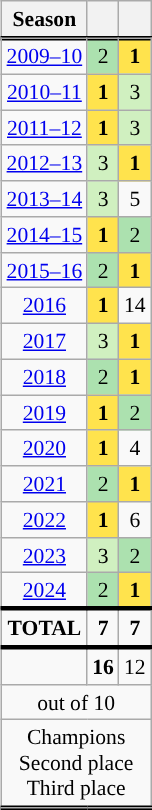<table class="wikitable sortable" style="text-align:center; font-size:90%; float:right; margin-left:1em">
<tr>
<th>Season</th>
<th></th>
<th></th>
</tr>
<tr style="border-top:3px solid black">
</tr>
<tr>
<td><a href='#'>2009–10</a></td>
<td style="background: #ACE1AF;">2</td>
<td style="background: #FFE34D;"><strong>1</strong></td>
</tr>
<tr>
<td><a href='#'>2010–11</a></td>
<td style="background: #FFE34D;"><strong>1</strong></td>
<td style="background: #D0F0C0;">3</td>
</tr>
<tr>
<td><a href='#'>2011–12</a></td>
<td style="background: #FFE34D;"><strong>1</strong></td>
<td style="background: #D0F0C0;">3</td>
</tr>
<tr>
<td><a href='#'>2012–13</a></td>
<td style="background: #D0F0C0;">3</td>
<td style="background: #FFE34D;"><strong>1</strong></td>
</tr>
<tr>
<td><a href='#'>2013–14</a></td>
<td style="background: #D0F0C0;">3</td>
<td>5</td>
</tr>
<tr>
<td><a href='#'>2014–15</a></td>
<td style="background: #FFE34D;"><strong>1</strong></td>
<td style="background: #ACE1AF;">2</td>
</tr>
<tr>
<td><a href='#'>2015–16</a></td>
<td style="background: #ACE1AF;">2</td>
<td style="background: #FFE34D;"><strong>1</strong></td>
</tr>
<tr>
<td><a href='#'>2016</a></td>
<td style="background: #FFE34D;"><strong>1</strong></td>
<td>14</td>
</tr>
<tr>
<td><a href='#'>2017</a></td>
<td style="background: #D0F0C0;">3</td>
<td style="background: #FFE34D;"><strong>1</strong></td>
</tr>
<tr>
<td><a href='#'>2018</a></td>
<td style="background: #ACE1AF;">2</td>
<td style="background: #FFE34D;"><strong>1</strong></td>
</tr>
<tr>
<td><a href='#'>2019</a></td>
<td style="background: #FFE34D;"><strong>1</strong></td>
<td style="background: #ACE1AF;">2</td>
</tr>
<tr>
<td><a href='#'>2020</a></td>
<td style="background: #FFE34D;"><strong>1</strong></td>
<td>4</td>
</tr>
<tr>
<td><a href='#'>2021</a></td>
<td style="background: #ACE1AF;">2</td>
<td style="background: #FFE34D;"><strong>1</strong></td>
</tr>
<tr>
<td><a href='#'>2022</a></td>
<td style="background: #FFE34D;"><strong>1</strong></td>
<td>6</td>
</tr>
<tr>
<td><a href='#'>2023</a></td>
<td style="background: #D0F0C0;">3</td>
<td style="background: #ACE1AF;">2</td>
</tr>
<tr>
<td><a href='#'>2024</a></td>
<td style="background: #ACE1AF;">2</td>
<td style="background: #FFE34D;"><strong>1</strong></td>
</tr>
<tr>
</tr>
<tr style="border-top:3px solid black" class="sortbottom">
<td><strong>TOTAL</strong></td>
<td><strong>7</strong></td>
<td><strong>7</strong></td>
</tr>
<tr style="border-top:3px solid black" class="sortbottom">
<td><strong></strong></td>
<td><strong>16</strong></td>
<td>12</td>
</tr>
<tr class="sortbottom">
<td colspan="4">out of 10</td>
</tr>
<tr class="sortbottom">
<td colspan="4"> Champions<br> Second place<br> Third place</td>
</tr>
<tr style="border-top:3px solid black" class="sortbottom">
</tr>
</table>
